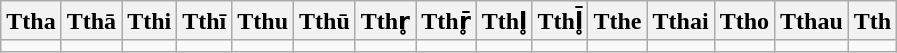<table class=wikitable>
<tr>
<th>Ttha</th>
<th>Tthā</th>
<th>Tthi</th>
<th>Tthī</th>
<th>Tthu</th>
<th>Tthū</th>
<th>Tthr̥</th>
<th>Tthr̥̄</th>
<th>Tthl̥</th>
<th>Tthl̥̄</th>
<th>Tthe</th>
<th>Tthai</th>
<th>Ttho</th>
<th>Tthau</th>
<th>Tth</th>
</tr>
<tr>
<td></td>
<td></td>
<td></td>
<td></td>
<td></td>
<td></td>
<td></td>
<td></td>
<td></td>
<td></td>
<td></td>
<td></td>
<td></td>
<td></td>
<td></td>
</tr>
</table>
